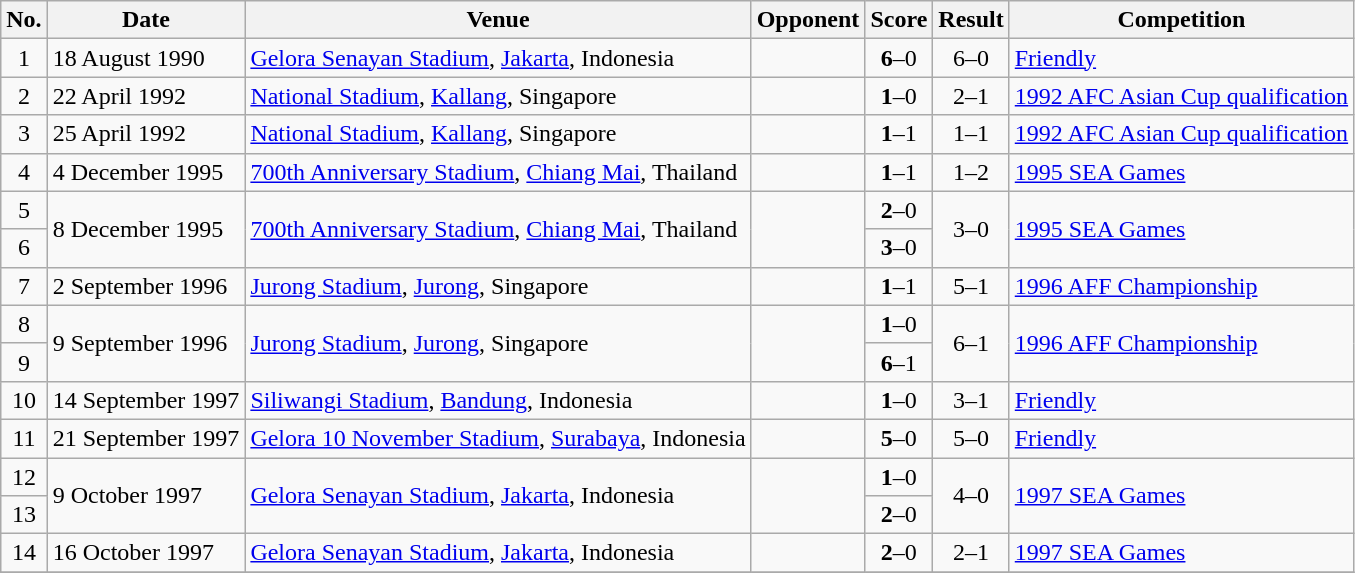<table class="wikitable sortable">
<tr>
<th scope="col">No.</th>
<th scope="col">Date</th>
<th scope="col">Venue</th>
<th scope="col">Opponent</th>
<th scope="col">Score</th>
<th scope="col">Result</th>
<th scope="col">Competition</th>
</tr>
<tr>
<td align="center">1</td>
<td>18 August 1990</td>
<td><a href='#'>Gelora Senayan Stadium</a>, <a href='#'>Jakarta</a>, Indonesia</td>
<td></td>
<td align="center"><strong>6</strong>–0</td>
<td align="center">6–0</td>
<td><a href='#'>Friendly</a></td>
</tr>
<tr>
<td align="center">2</td>
<td>22 April 1992</td>
<td><a href='#'>National Stadium</a>, <a href='#'>Kallang</a>, Singapore</td>
<td></td>
<td align="center"><strong>1</strong>–0</td>
<td align="center">2–1</td>
<td><a href='#'>1992 AFC Asian Cup qualification</a></td>
</tr>
<tr>
<td align="center">3</td>
<td>25 April 1992</td>
<td><a href='#'>National Stadium</a>, <a href='#'>Kallang</a>, Singapore</td>
<td></td>
<td align="center"><strong>1</strong>–1</td>
<td align="center">1–1</td>
<td><a href='#'>1992 AFC Asian Cup qualification</a></td>
</tr>
<tr>
<td align="center">4</td>
<td>4 December 1995</td>
<td><a href='#'>700th Anniversary Stadium</a>, <a href='#'>Chiang Mai</a>, Thailand</td>
<td></td>
<td align="center"><strong>1</strong>–1</td>
<td align="center">1–2</td>
<td><a href='#'>1995 SEA Games</a></td>
</tr>
<tr>
<td align="center">5</td>
<td rowspan="2">8 December 1995</td>
<td rowspan="2"><a href='#'>700th Anniversary Stadium</a>, <a href='#'>Chiang Mai</a>, Thailand</td>
<td rowspan="2"></td>
<td align="center"><strong>2</strong>–0</td>
<td rowspan="2" align="center">3–0</td>
<td rowspan="2"><a href='#'>1995 SEA Games</a></td>
</tr>
<tr>
<td align="center">6</td>
<td align="center"><strong>3</strong>–0</td>
</tr>
<tr>
<td align="center">7</td>
<td>2 September 1996</td>
<td><a href='#'>Jurong Stadium</a>, <a href='#'>Jurong</a>, Singapore</td>
<td></td>
<td align="center"><strong>1</strong>–1</td>
<td align="center">5–1</td>
<td><a href='#'>1996 AFF Championship</a></td>
</tr>
<tr>
<td align="center">8</td>
<td rowspan="2">9 September 1996</td>
<td rowspan="2"><a href='#'>Jurong Stadium</a>, <a href='#'>Jurong</a>, Singapore</td>
<td rowspan="2"></td>
<td align="center"><strong>1</strong>–0</td>
<td rowspan="2" align="center">6–1</td>
<td rowspan="2"><a href='#'>1996 AFF Championship</a></td>
</tr>
<tr>
<td align="center">9</td>
<td align="center"><strong>6</strong>–1</td>
</tr>
<tr>
<td align="center">10</td>
<td>14 September 1997</td>
<td><a href='#'>Siliwangi Stadium</a>, <a href='#'>Bandung</a>, Indonesia</td>
<td></td>
<td align="center"><strong>1</strong>–0</td>
<td align="center">3–1</td>
<td><a href='#'>Friendly</a></td>
</tr>
<tr>
<td align="center">11</td>
<td>21 September 1997</td>
<td><a href='#'>Gelora 10 November Stadium</a>, <a href='#'>Surabaya</a>, Indonesia</td>
<td></td>
<td align="center"><strong>5</strong>–0</td>
<td align="center">5–0</td>
<td><a href='#'>Friendly</a></td>
</tr>
<tr>
<td align="center">12</td>
<td rowspan="2">9 October 1997</td>
<td rowspan="2"><a href='#'>Gelora Senayan Stadium</a>, <a href='#'>Jakarta</a>, Indonesia</td>
<td rowspan="2"></td>
<td align="center"><strong>1</strong>–0</td>
<td rowspan="2" align="center">4–0</td>
<td rowspan="2"><a href='#'>1997 SEA Games</a></td>
</tr>
<tr>
<td align="center">13</td>
<td align="center"><strong>2</strong>–0</td>
</tr>
<tr>
<td align="center">14</td>
<td>16 October 1997</td>
<td><a href='#'>Gelora Senayan Stadium</a>, <a href='#'>Jakarta</a>, Indonesia</td>
<td></td>
<td align="center"><strong>2</strong>–0</td>
<td align="center">2–1</td>
<td><a href='#'>1997 SEA Games</a></td>
</tr>
<tr>
</tr>
</table>
